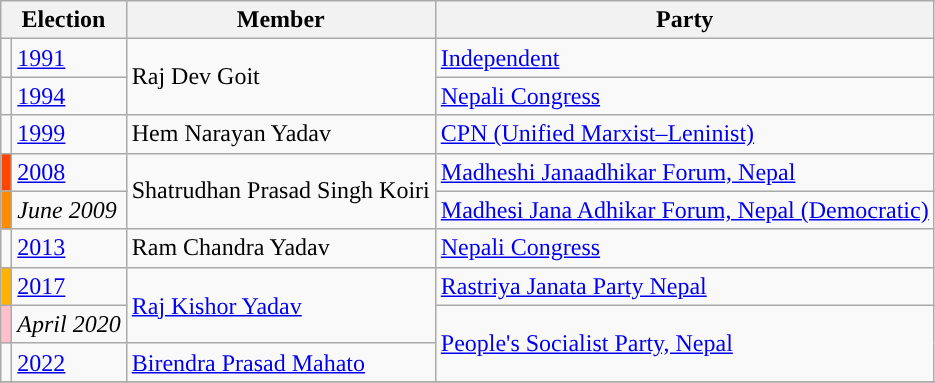<table class="wikitable">
<tr>
<th colspan="2">Election</th>
<th>Member</th>
<th>Party</th>
</tr>
<tr>
<td style="background-color:"></td>
<td><a href='#'>1991</a></td>
<td rowspan="2">Raj Dev Goit</td>
<td><a href='#'>Independent</a></td>
</tr>
<tr>
<td style="background-color:"></td>
<td><a href='#'>1994</a></td>
<td><a href='#'>Nepali Congress</a></td>
</tr>
<tr>
<td style="background-color:"></td>
<td><a href='#'>1999</a></td>
<td>Hem Narayan Yadav</td>
<td><a href='#'>CPN (Unified Marxist–Leninist)</a></td>
</tr>
<tr>
<td style="background-color:orangered"></td>
<td><a href='#'>2008</a></td>
<td rowspan="2">Shatrudhan Prasad Singh Koiri</td>
<td><a href='#'>Madheshi Janaadhikar Forum, Nepal</a></td>
</tr>
<tr>
<td style="background-color:darkorange"></td>
<td><em>June 2009</em></td>
<td><a href='#'>Madhesi Jana Adhikar Forum, Nepal (Democratic)</a></td>
</tr>
<tr>
<td style="background-color:"></td>
<td><a href='#'>2013</a></td>
<td>Ram Chandra Yadav</td>
<td><a href='#'>Nepali Congress</a></td>
</tr>
<tr>
<td style="background-color:#ffb300"></td>
<td><a href='#'>2017</a></td>
<td rowspan="2"><a href='#'>Raj Kishor Yadav</a></td>
<td><a href='#'>Rastriya Janata Party Nepal</a></td>
</tr>
<tr>
<td style="background-color:pink"></td>
<td><em>April 2020</em></td>
<td rowspan="2"><a href='#'>People's Socialist Party, Nepal</a></td>
</tr>
<tr>
<td></td>
<td><a href='#'>2022</a></td>
<td><a href='#'>Birendra Prasad Mahato</a></td>
</tr>
<tr>
</tr>
</table>
